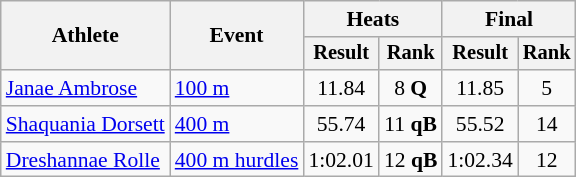<table class="wikitable" style="font-size:90%">
<tr>
<th rowspan=2>Athlete</th>
<th rowspan=2>Event</th>
<th colspan=2>Heats</th>
<th colspan=2>Final</th>
</tr>
<tr style="font-size:95%">
<th>Result</th>
<th>Rank</th>
<th>Result</th>
<th>Rank</th>
</tr>
<tr align=center>
<td align=left><a href='#'>Janae Ambrose</a></td>
<td align=left><a href='#'>100 m</a></td>
<td>11.84</td>
<td>8 <strong>Q</strong></td>
<td>11.85</td>
<td>5</td>
</tr>
<tr align=center>
<td align=left><a href='#'>Shaquania Dorsett</a></td>
<td align=left><a href='#'>400 m</a></td>
<td>55.74</td>
<td>11 <strong>qB</strong></td>
<td>55.52</td>
<td>14</td>
</tr>
<tr align=center>
<td align=left><a href='#'>Dreshannae Rolle</a></td>
<td align=left><a href='#'>400 m hurdles</a></td>
<td>1:02.01</td>
<td>12 <strong>qB</strong></td>
<td>1:02.34</td>
<td>12</td>
</tr>
</table>
